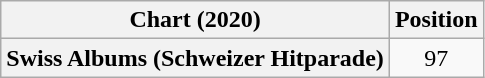<table class="wikitable plainrowheaders" style="text-align:center">
<tr>
<th scope="col">Chart (2020)</th>
<th scope="col">Position</th>
</tr>
<tr>
<th scope="row">Swiss Albums (Schweizer Hitparade)</th>
<td>97</td>
</tr>
</table>
